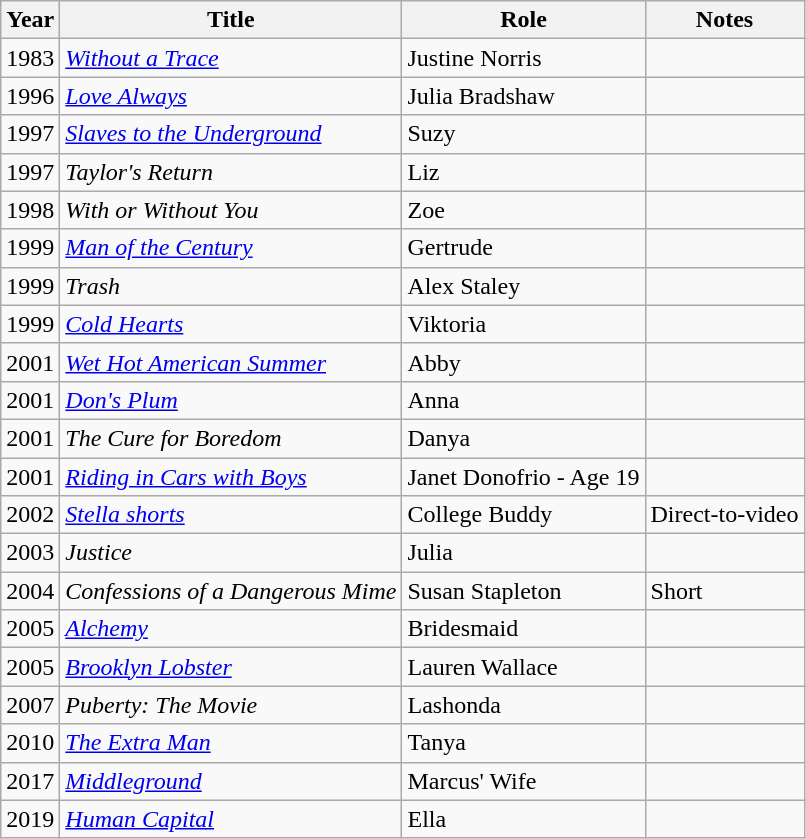<table class="wikitable sortable">
<tr>
<th>Year</th>
<th>Title</th>
<th>Role</th>
<th>Notes</th>
</tr>
<tr>
<td>1983</td>
<td><a href='#'><em>Without a Trace</em></a></td>
<td>Justine Norris</td>
<td></td>
</tr>
<tr>
<td>1996</td>
<td><a href='#'><em>Love Always</em></a></td>
<td>Julia Bradshaw</td>
<td></td>
</tr>
<tr>
<td>1997</td>
<td><em><a href='#'>Slaves to the Underground</a></em></td>
<td>Suzy</td>
<td></td>
</tr>
<tr>
<td>1997</td>
<td><em>Taylor's Return</em></td>
<td>Liz</td>
<td></td>
</tr>
<tr>
<td>1998</td>
<td><em>With or Without You</em></td>
<td>Zoe</td>
<td></td>
</tr>
<tr>
<td>1999</td>
<td><em><a href='#'>Man of the Century</a></em></td>
<td>Gertrude</td>
<td></td>
</tr>
<tr>
<td>1999</td>
<td><em>Trash</em></td>
<td>Alex Staley</td>
<td></td>
</tr>
<tr>
<td>1999</td>
<td><em><a href='#'>Cold Hearts</a></em></td>
<td>Viktoria</td>
<td></td>
</tr>
<tr>
<td>2001</td>
<td><em><a href='#'>Wet Hot American Summer</a></em></td>
<td>Abby</td>
<td></td>
</tr>
<tr>
<td>2001</td>
<td><em><a href='#'>Don's Plum</a></em></td>
<td>Anna</td>
<td></td>
</tr>
<tr>
<td>2001</td>
<td><em>The Cure for Boredom</em></td>
<td>Danya</td>
<td></td>
</tr>
<tr>
<td>2001</td>
<td><em><a href='#'>Riding in Cars with Boys</a></em></td>
<td>Janet Donofrio - Age 19</td>
<td></td>
</tr>
<tr>
<td>2002</td>
<td><em><a href='#'>Stella shorts</a></em></td>
<td>College Buddy</td>
<td>Direct-to-video</td>
</tr>
<tr>
<td>2003</td>
<td><em>Justice</em></td>
<td>Julia</td>
<td></td>
</tr>
<tr>
<td>2004</td>
<td><em>Confessions of a Dangerous Mime</em></td>
<td>Susan Stapleton</td>
<td>Short</td>
</tr>
<tr>
<td>2005</td>
<td><a href='#'><em>Alchemy</em></a></td>
<td>Bridesmaid</td>
<td></td>
</tr>
<tr>
<td>2005</td>
<td><em><a href='#'>Brooklyn Lobster</a></em></td>
<td>Lauren Wallace</td>
<td></td>
</tr>
<tr>
<td>2007</td>
<td><em>Puberty: The Movie</em></td>
<td>Lashonda</td>
<td></td>
</tr>
<tr>
<td>2010</td>
<td><a href='#'><em>The Extra Man</em></a></td>
<td>Tanya</td>
<td></td>
</tr>
<tr>
<td>2017</td>
<td><a href='#'><em>Middleground</em></a></td>
<td>Marcus' Wife</td>
<td></td>
</tr>
<tr>
<td>2019</td>
<td><a href='#'><em>Human Capital</em></a></td>
<td>Ella</td>
<td></td>
</tr>
</table>
